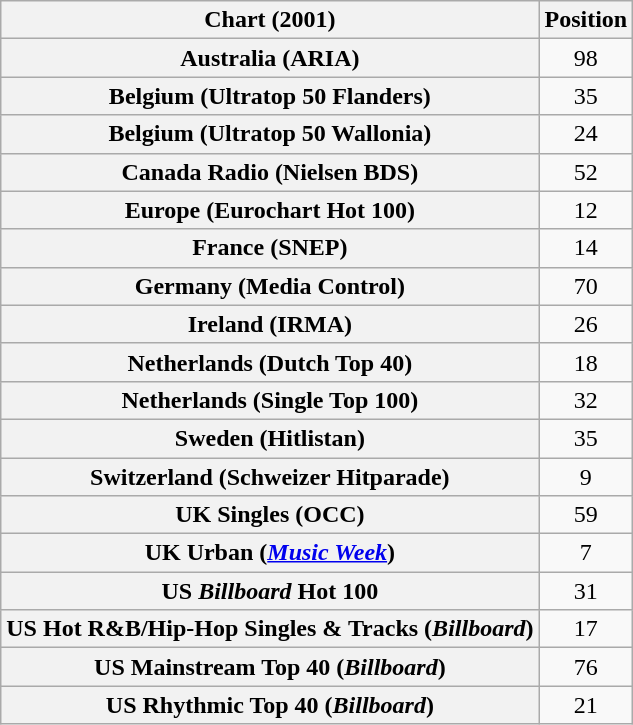<table class="wikitable sortable plainrowheaders" style="text-align:center">
<tr>
<th scope="col">Chart (2001)</th>
<th scope="col">Position</th>
</tr>
<tr>
<th scope="row">Australia (ARIA)</th>
<td>98</td>
</tr>
<tr>
<th scope="row">Belgium (Ultratop 50 Flanders)</th>
<td>35</td>
</tr>
<tr>
<th scope="row">Belgium (Ultratop 50 Wallonia)</th>
<td>24</td>
</tr>
<tr>
<th scope="row">Canada Radio (Nielsen BDS)</th>
<td>52</td>
</tr>
<tr>
<th scope="row">Europe (Eurochart Hot 100)</th>
<td>12</td>
</tr>
<tr>
<th scope="row">France (SNEP)</th>
<td>14</td>
</tr>
<tr>
<th scope="row">Germany (Media Control)</th>
<td>70</td>
</tr>
<tr>
<th scope="row">Ireland (IRMA)</th>
<td>26</td>
</tr>
<tr>
<th scope="row">Netherlands (Dutch Top 40)</th>
<td>18</td>
</tr>
<tr>
<th scope="row">Netherlands (Single Top 100)</th>
<td>32</td>
</tr>
<tr>
<th scope="row">Sweden (Hitlistan)</th>
<td>35</td>
</tr>
<tr>
<th scope="row">Switzerland (Schweizer Hitparade)</th>
<td>9</td>
</tr>
<tr>
<th scope="row">UK Singles (OCC)</th>
<td>59</td>
</tr>
<tr>
<th scope="row">UK Urban (<em><a href='#'>Music Week</a></em>)</th>
<td>7</td>
</tr>
<tr>
<th scope="row">US <em>Billboard</em> Hot 100</th>
<td>31</td>
</tr>
<tr>
<th scope="row">US Hot R&B/Hip-Hop Singles & Tracks (<em>Billboard</em>)</th>
<td>17</td>
</tr>
<tr>
<th scope="row">US Mainstream Top 40 (<em>Billboard</em>)</th>
<td>76</td>
</tr>
<tr>
<th scope="row">US Rhythmic Top 40 (<em>Billboard</em>)</th>
<td>21</td>
</tr>
</table>
